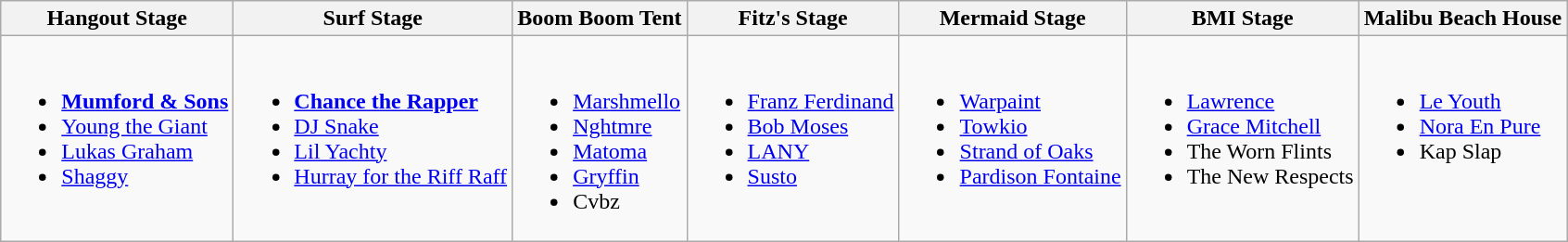<table class="wikitable">
<tr>
<th>Hangout Stage</th>
<th>Surf Stage</th>
<th>Boom Boom Tent</th>
<th>Fitz's Stage</th>
<th>Mermaid Stage</th>
<th>BMI Stage</th>
<th>Malibu Beach House</th>
</tr>
<tr valign="top">
<td><br><ul><li><strong><a href='#'>Mumford & Sons</a></strong></li><li><a href='#'>Young the Giant</a></li><li><a href='#'>Lukas Graham</a></li><li><a href='#'>Shaggy</a></li></ul></td>
<td><br><ul><li><strong><a href='#'>Chance the Rapper</a></strong></li><li><a href='#'>DJ Snake</a></li><li><a href='#'>Lil Yachty</a></li><li><a href='#'>Hurray for the Riff Raff</a></li></ul></td>
<td><br><ul><li><a href='#'>Marshmello</a></li><li><a href='#'>Nghtmre</a></li><li><a href='#'>Matoma</a></li><li><a href='#'>Gryffin</a></li><li>Cvbz</li></ul></td>
<td><br><ul><li><a href='#'>Franz Ferdinand</a></li><li><a href='#'>Bob Moses</a></li><li><a href='#'>LANY</a></li><li><a href='#'>Susto</a></li></ul></td>
<td><br><ul><li><a href='#'>Warpaint</a></li><li><a href='#'>Towkio</a></li><li><a href='#'>Strand of Oaks</a></li><li><a href='#'>Pardison Fontaine</a></li></ul></td>
<td><br><ul><li><a href='#'>Lawrence</a></li><li><a href='#'>Grace Mitchell</a></li><li>The Worn Flints</li><li>The New Respects</li></ul></td>
<td><br><ul><li><a href='#'>Le Youth</a></li><li><a href='#'>Nora En Pure</a></li><li>Kap Slap</li></ul></td>
</tr>
</table>
